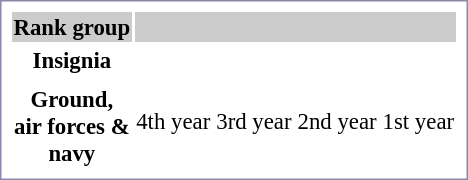<table style="border:1px solid #8888aa; background:#fff; padding:5px; font-size:95%; margin:0 12px 12px 0;">
<tr style="background-color:#CCCCCC;">
<th>Rank group</th>
<th colspan=4></th>
</tr>
<tr style="text-align:center;">
<th>Insignia</th>
<td></td>
<td></td>
<td></td>
<td></td>
</tr>
<tr style="text-align:center;">
<th colspan=7></th>
</tr>
<tr style="text-align:center;">
<th rowspan=2>Ground,<br>air forces &<br>navy</th>
<td>4th year</td>
<td>3rd year</td>
<td>2nd year</td>
<td>1st year</td>
</tr>
<tr style="text-align:center;">
<td colspan=4></td>
</tr>
</table>
